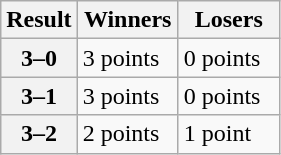<table class="wikitable">
<tr>
<th width=10px>Result</th>
<th width=60px>Winners</th>
<th width=60px>Losers</th>
</tr>
<tr>
<th>3–0</th>
<td>3 points</td>
<td>0 points</td>
</tr>
<tr>
<th>3–1</th>
<td>3 points</td>
<td>0 points</td>
</tr>
<tr>
<th>3–2</th>
<td>2 points</td>
<td>1 point</td>
</tr>
</table>
